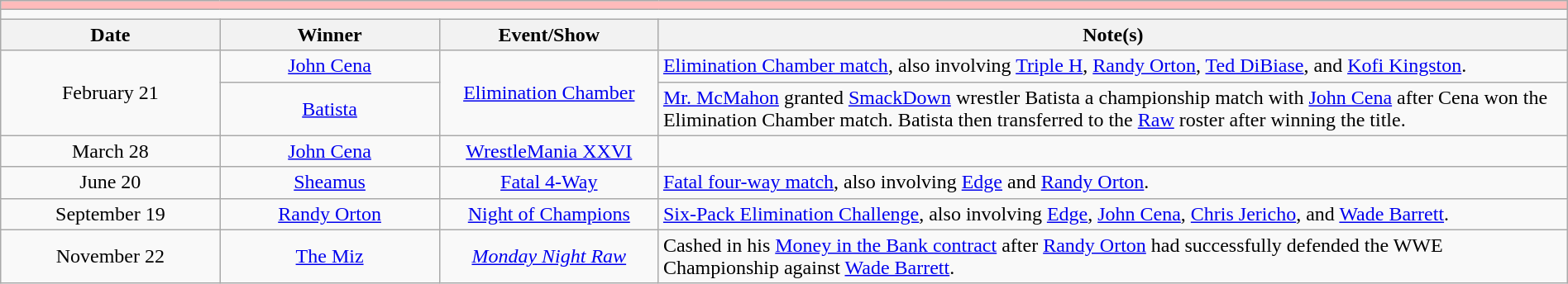<table class="wikitable" style="text-align:center; width:100%;">
<tr style="background:#FBB;">
<td colspan="5"></td>
</tr>
<tr>
<td colspan="5"><strong></strong></td>
</tr>
<tr>
<th width=14%>Date</th>
<th width=14%>Winner</th>
<th width=14%>Event/Show</th>
<th width=58%>Note(s)</th>
</tr>
<tr>
<td rowspan=2>February 21</td>
<td><a href='#'>John Cena</a></td>
<td rowspan=2><a href='#'>Elimination Chamber</a></td>
<td align=left><a href='#'>Elimination Chamber match</a>, also involving <a href='#'>Triple H</a>, <a href='#'>Randy Orton</a>, <a href='#'>Ted DiBiase</a>, and <a href='#'>Kofi Kingston</a>.</td>
</tr>
<tr>
<td><a href='#'>Batista</a></td>
<td align=left><a href='#'>Mr. McMahon</a> granted <a href='#'>SmackDown</a> wrestler Batista a championship match with <a href='#'>John Cena</a> after Cena won the Elimination Chamber match. Batista then transferred to the <a href='#'>Raw</a> roster after winning the title.</td>
</tr>
<tr>
<td>March 28</td>
<td><a href='#'>John Cena</a></td>
<td><a href='#'>WrestleMania XXVI</a></td>
<td></td>
</tr>
<tr>
<td>June 20</td>
<td><a href='#'>Sheamus</a></td>
<td><a href='#'>Fatal 4-Way</a></td>
<td align=left><a href='#'>Fatal four-way match</a>, also involving <a href='#'>Edge</a> and <a href='#'>Randy Orton</a>.</td>
</tr>
<tr>
<td>September 19</td>
<td><a href='#'>Randy Orton</a></td>
<td><a href='#'>Night of Champions</a></td>
<td align=left><a href='#'>Six-Pack Elimination Challenge</a>, also involving <a href='#'>Edge</a>, <a href='#'>John Cena</a>, <a href='#'>Chris Jericho</a>, and <a href='#'>Wade Barrett</a>.</td>
</tr>
<tr>
<td>November 22</td>
<td><a href='#'>The Miz</a></td>
<td><em><a href='#'>Monday Night Raw</a></em></td>
<td align=left>Cashed in his <a href='#'>Money in the Bank contract</a> after <a href='#'>Randy Orton</a> had successfully defended the WWE Championship against <a href='#'>Wade Barrett</a>.</td>
</tr>
</table>
